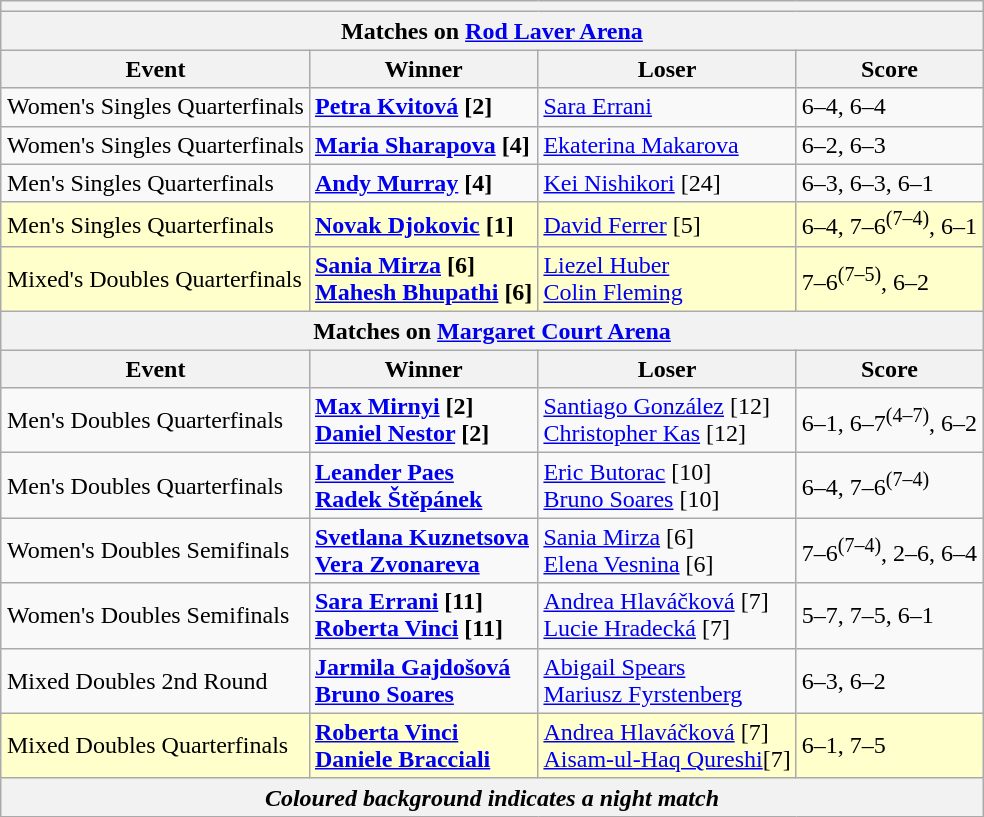<table class="wikitable collapsible uncollapsed" style="margin:1em auto;">
<tr>
<th colspan=4></th>
</tr>
<tr>
<th colspan=4><strong>Matches on <a href='#'>Rod Laver Arena</a></strong></th>
</tr>
<tr>
<th>Event</th>
<th>Winner</th>
<th>Loser</th>
<th>Score</th>
</tr>
<tr align=left>
<td>Women's Singles Quarterfinals</td>
<td><strong> <a href='#'>Petra Kvitová</a> [2]</strong></td>
<td> <a href='#'>Sara Errani</a></td>
<td>6–4, 6–4</td>
</tr>
<tr align=left>
<td>Women's Singles Quarterfinals</td>
<td><strong> <a href='#'>Maria Sharapova</a> [4]</strong></td>
<td> <a href='#'>Ekaterina Makarova</a></td>
<td>6–2, 6–3</td>
</tr>
<tr align=left>
<td>Men's Singles Quarterfinals</td>
<td><strong> <a href='#'>Andy Murray</a> [4]</strong></td>
<td> <a href='#'>Kei Nishikori</a> [24]</td>
<td>6–3, 6–3, 6–1</td>
</tr>
<tr style="text-align:left; background:#ffc;">
<td>Men's Singles Quarterfinals</td>
<td><strong> <a href='#'>Novak Djokovic</a> [1]</strong></td>
<td> <a href='#'>David Ferrer</a> [5]</td>
<td>6–4, 7–6<sup>(7–4)</sup>, 6–1</td>
</tr>
<tr style="text-align:left; background:#ffc;">
<td>Mixed's Doubles Quarterfinals</td>
<td><strong> <a href='#'>Sania Mirza</a> [6] <br>  <a href='#'>Mahesh Bhupathi</a> [6]</strong></td>
<td> <a href='#'>Liezel Huber</a> <br>  <a href='#'>Colin Fleming</a></td>
<td>7–6<sup>(7–5)</sup>, 6–2</td>
</tr>
<tr>
<th colspan=4><strong>Matches on <a href='#'>Margaret Court Arena</a></strong></th>
</tr>
<tr>
<th>Event</th>
<th>Winner</th>
<th>Loser</th>
<th>Score</th>
</tr>
<tr align=left>
<td>Men's Doubles Quarterfinals</td>
<td><strong> <a href='#'>Max Mirnyi</a> [2] <br>  <a href='#'>Daniel Nestor</a> [2]</strong></td>
<td> <a href='#'>Santiago González</a> [12] <br>  <a href='#'>Christopher Kas</a> [12]</td>
<td>6–1, 6–7<sup>(4–7)</sup>, 6–2</td>
</tr>
<tr align=left>
<td>Men's Doubles Quarterfinals</td>
<td><strong> <a href='#'>Leander Paes</a> <br>  <a href='#'>Radek Štěpánek</a></strong></td>
<td> <a href='#'>Eric Butorac</a> [10] <br>  <a href='#'>Bruno Soares</a> [10]</td>
<td>6–4, 7–6<sup>(7–4)</sup></td>
</tr>
<tr align=left>
<td>Women's Doubles Semifinals</td>
<td><strong> <a href='#'>Svetlana Kuznetsova</a> <br>  <a href='#'>Vera Zvonareva</a></strong></td>
<td> <a href='#'>Sania Mirza</a> [6] <br>  <a href='#'>Elena Vesnina</a> [6]</td>
<td>7–6<sup>(7–4)</sup>, 2–6, 6–4</td>
</tr>
<tr align=left>
<td>Women's Doubles Semifinals</td>
<td><strong> <a href='#'>Sara Errani</a> [11] <br>  <a href='#'>Roberta Vinci</a> [11]</strong></td>
<td> <a href='#'>Andrea Hlaváčková</a> [7] <br>  <a href='#'>Lucie Hradecká</a> [7]</td>
<td>5–7, 7–5, 6–1</td>
</tr>
<tr align=left>
<td>Mixed Doubles 2nd Round</td>
<td><strong> <a href='#'>Jarmila Gajdošová</a> <br>  <a href='#'>Bruno Soares</a></strong></td>
<td> <a href='#'>Abigail Spears</a> <br>  <a href='#'>Mariusz Fyrstenberg</a></td>
<td>6–3, 6–2</td>
</tr>
<tr style="text-align:left; background:#ffc;">
<td>Mixed Doubles Quarterfinals</td>
<td><strong> <a href='#'>Roberta Vinci</a> <br>  <a href='#'>Daniele Bracciali</a></strong></td>
<td> <a href='#'>Andrea Hlaváčková</a> [7] <br>  <a href='#'>Aisam-ul-Haq Qureshi</a>[7]</td>
<td>6–1, 7–5</td>
</tr>
<tr>
<th colspan=4><em>Coloured background indicates a night match</em></th>
</tr>
</table>
